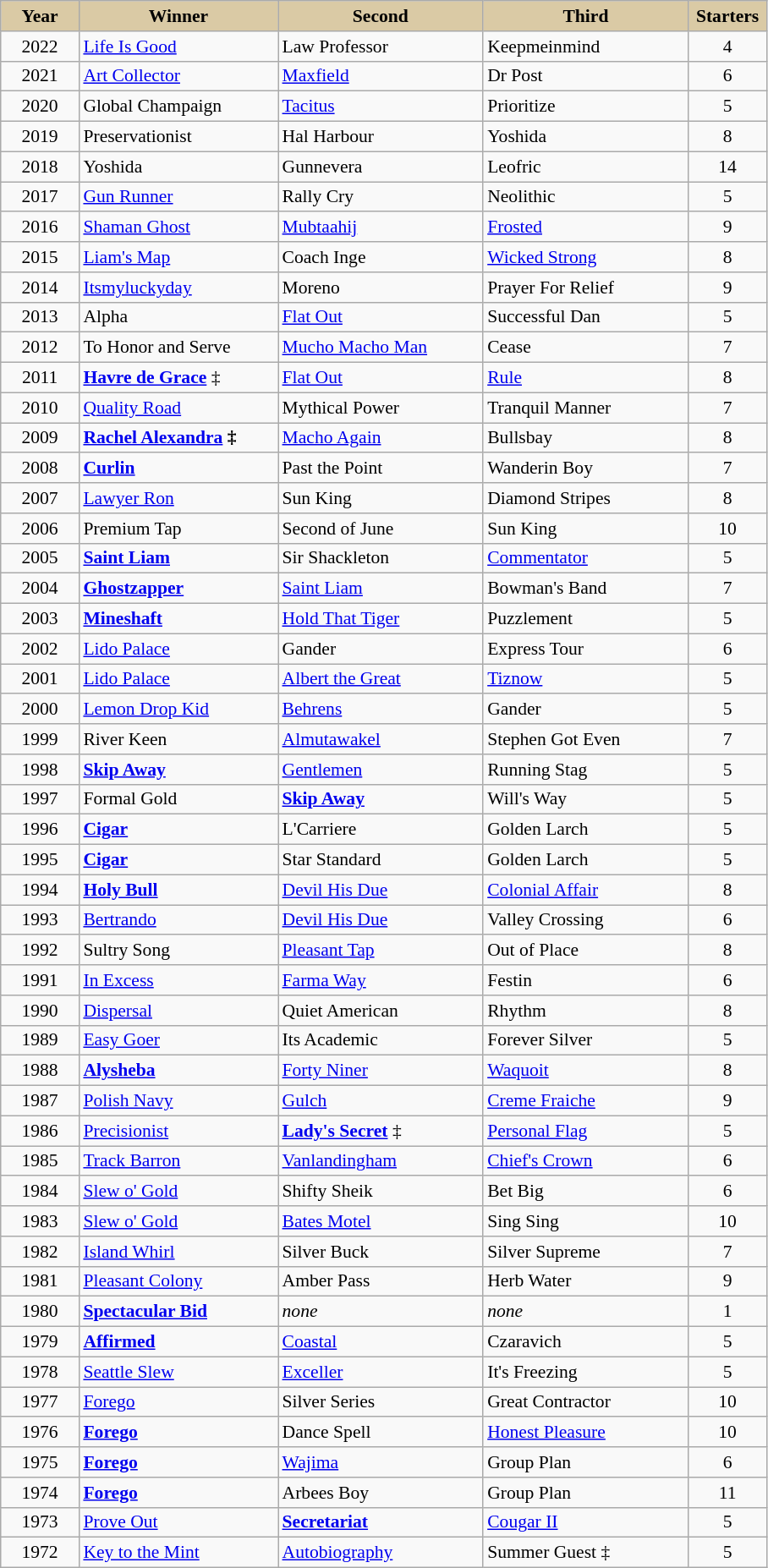<table class = "wikitable sortable" | border="1" cellpadding="0" style="border-collapse: collapse; font-size:90%">
<tr bgcolor="#DACAA5" align="center">
<td width="55px"><strong>Year</strong> <br></td>
<td width="150px"><strong>Winner</strong> <br></td>
<td width="155px"><strong>Second</strong> <br></td>
<td width="155px"><strong>Third</strong> <br></td>
<td width="55px"><strong>Starters</strong></td>
</tr>
<tr>
<td align=center>2022</td>
<td><a href='#'>Life Is Good</a></td>
<td>Law Professor</td>
<td>Keepmeinmind</td>
<td align=center>4</td>
</tr>
<tr>
<td align=center>2021</td>
<td><a href='#'>Art Collector</a></td>
<td><a href='#'>Maxfield</a></td>
<td>Dr Post</td>
<td align=center>6</td>
</tr>
<tr>
<td align=center>2020</td>
<td>Global Champaign</td>
<td><a href='#'>Tacitus</a></td>
<td>Prioritize</td>
<td align=center>5</td>
</tr>
<tr>
<td align=center>2019</td>
<td>Preservationist</td>
<td>Hal Harbour</td>
<td>Yoshida</td>
<td align=center>8</td>
</tr>
<tr>
<td align=center>2018</td>
<td>Yoshida</td>
<td>Gunnevera</td>
<td>Leofric</td>
<td align=center>14</td>
</tr>
<tr>
<td align=center>2017</td>
<td><a href='#'>Gun Runner</a></td>
<td>Rally Cry</td>
<td>Neolithic</td>
<td align=center>5</td>
</tr>
<tr>
<td align=center>2016</td>
<td><a href='#'>Shaman Ghost</a></td>
<td><a href='#'>Mubtaahij</a></td>
<td><a href='#'>Frosted</a></td>
<td align=center>9</td>
</tr>
<tr>
<td align=center>2015</td>
<td><a href='#'>Liam's Map</a></td>
<td>Coach Inge</td>
<td><a href='#'>Wicked Strong</a></td>
<td align=center>8</td>
</tr>
<tr>
<td align=center>2014</td>
<td><a href='#'>Itsmyluckyday</a></td>
<td>Moreno</td>
<td>Prayer For Relief</td>
<td align=center>9</td>
</tr>
<tr>
<td align=center>2013</td>
<td>Alpha</td>
<td><a href='#'>Flat Out</a></td>
<td>Successful Dan</td>
<td align=center>5</td>
</tr>
<tr>
<td align=center>2012</td>
<td>To Honor and Serve</td>
<td><a href='#'>Mucho Macho Man</a></td>
<td>Cease</td>
<td align=center>7</td>
</tr>
<tr>
<td align=center>2011</td>
<td><strong><a href='#'>Havre de Grace</a></strong> ‡</td>
<td><a href='#'>Flat Out</a></td>
<td><a href='#'>Rule</a></td>
<td align=center>8</td>
</tr>
<tr>
<td align=center>2010</td>
<td><a href='#'>Quality Road</a></td>
<td>Mythical Power</td>
<td>Tranquil Manner</td>
<td align=center>7</td>
</tr>
<tr>
<td align=center>2009</td>
<td><strong><a href='#'>Rachel Alexandra</a> ‡</strong></td>
<td><a href='#'>Macho Again</a></td>
<td>Bullsbay</td>
<td align=center>8</td>
</tr>
<tr>
<td align=center>2008</td>
<td><strong><a href='#'>Curlin</a></strong></td>
<td>Past the Point</td>
<td>Wanderin Boy</td>
<td align=center>7</td>
</tr>
<tr>
<td align=center>2007</td>
<td><a href='#'>Lawyer Ron</a></td>
<td>Sun King</td>
<td>Diamond Stripes</td>
<td align=center>8</td>
</tr>
<tr>
<td align=center>2006</td>
<td>Premium Tap</td>
<td>Second of June</td>
<td>Sun King</td>
<td align=center>10</td>
</tr>
<tr>
<td align=center>2005</td>
<td><strong><a href='#'>Saint Liam</a></strong></td>
<td>Sir Shackleton</td>
<td><a href='#'>Commentator</a></td>
<td align=center>5</td>
</tr>
<tr>
<td align=center>2004</td>
<td><strong><a href='#'>Ghostzapper</a></strong></td>
<td><a href='#'>Saint Liam</a></td>
<td>Bowman's Band</td>
<td align=center>7</td>
</tr>
<tr>
<td align=center>2003</td>
<td><strong><a href='#'>Mineshaft</a></strong></td>
<td><a href='#'>Hold That Tiger</a></td>
<td>Puzzlement</td>
<td align=center>5</td>
</tr>
<tr>
<td align=center>2002</td>
<td><a href='#'>Lido Palace</a></td>
<td>Gander</td>
<td>Express Tour</td>
<td align=center>6</td>
</tr>
<tr>
<td align=center>2001</td>
<td><a href='#'>Lido Palace</a></td>
<td><a href='#'>Albert the Great</a></td>
<td><a href='#'>Tiznow</a></td>
<td align=center>5</td>
</tr>
<tr>
<td align=center>2000</td>
<td><a href='#'>Lemon Drop Kid</a></td>
<td><a href='#'>Behrens</a></td>
<td>Gander</td>
<td align=center>5</td>
</tr>
<tr>
<td align=center>1999</td>
<td>River Keen</td>
<td><a href='#'>Almutawakel</a></td>
<td>Stephen Got Even</td>
<td align=center>7</td>
</tr>
<tr>
<td align=center>1998</td>
<td><strong><a href='#'>Skip Away</a></strong></td>
<td><a href='#'>Gentlemen</a></td>
<td>Running Stag</td>
<td align=center>5</td>
</tr>
<tr>
<td align=center>1997</td>
<td>Formal Gold</td>
<td><strong><a href='#'>Skip Away</a></strong></td>
<td>Will's Way</td>
<td align=center>5</td>
</tr>
<tr>
<td align=center>1996</td>
<td><strong><a href='#'>Cigar</a></strong></td>
<td>L'Carriere</td>
<td>Golden Larch</td>
<td align=center>5</td>
</tr>
<tr>
<td align=center>1995</td>
<td><strong><a href='#'>Cigar</a></strong></td>
<td>Star Standard</td>
<td>Golden Larch</td>
<td align=center>5</td>
</tr>
<tr>
<td align=center>1994</td>
<td><strong><a href='#'>Holy Bull</a></strong></td>
<td><a href='#'>Devil His Due</a></td>
<td><a href='#'>Colonial Affair</a></td>
<td align=center>8</td>
</tr>
<tr>
<td align=center>1993</td>
<td><a href='#'>Bertrando</a></td>
<td><a href='#'>Devil His Due</a></td>
<td>Valley Crossing</td>
<td align=center>6</td>
</tr>
<tr>
<td align=center>1992</td>
<td>Sultry Song</td>
<td><a href='#'>Pleasant Tap</a></td>
<td>Out of Place</td>
<td align=center>8</td>
</tr>
<tr>
<td align=center>1991</td>
<td><a href='#'>In Excess</a></td>
<td><a href='#'>Farma Way</a></td>
<td>Festin</td>
<td align=center>6</td>
</tr>
<tr>
<td align=center>1990</td>
<td><a href='#'>Dispersal</a></td>
<td>Quiet American</td>
<td>Rhythm</td>
<td align=center>8</td>
</tr>
<tr>
<td align=center>1989</td>
<td><a href='#'>Easy Goer</a></td>
<td>Its Academic</td>
<td>Forever Silver</td>
<td align=center>5</td>
</tr>
<tr>
<td align=center>1988</td>
<td><strong><a href='#'>Alysheba</a></strong></td>
<td><a href='#'>Forty Niner</a></td>
<td><a href='#'>Waquoit</a></td>
<td align=center>8</td>
</tr>
<tr>
<td align=center>1987</td>
<td><a href='#'>Polish Navy</a></td>
<td><a href='#'>Gulch</a></td>
<td><a href='#'>Creme Fraiche</a></td>
<td align=center>9</td>
</tr>
<tr>
<td align=center>1986</td>
<td><a href='#'>Precisionist</a></td>
<td><strong><a href='#'>Lady's Secret</a></strong>  ‡</td>
<td><a href='#'>Personal Flag</a></td>
<td align=center>5</td>
</tr>
<tr>
<td align=center>1985</td>
<td><a href='#'>Track Barron</a></td>
<td><a href='#'>Vanlandingham</a></td>
<td><a href='#'>Chief's Crown</a></td>
<td align=center>6</td>
</tr>
<tr>
<td align=center>1984</td>
<td><a href='#'>Slew o' Gold</a></td>
<td>Shifty Sheik</td>
<td>Bet Big</td>
<td align=center>6</td>
</tr>
<tr>
<td align=center>1983</td>
<td><a href='#'>Slew o' Gold</a></td>
<td><a href='#'>Bates Motel</a></td>
<td>Sing Sing</td>
<td align=center>10</td>
</tr>
<tr>
<td align=center>1982</td>
<td><a href='#'>Island Whirl</a></td>
<td>Silver Buck</td>
<td>Silver Supreme</td>
<td align=center>7</td>
</tr>
<tr>
<td align=center>1981</td>
<td><a href='#'>Pleasant Colony</a></td>
<td>Amber Pass</td>
<td>Herb Water</td>
<td align=center>9</td>
</tr>
<tr>
<td align=center>1980</td>
<td><strong><a href='#'>Spectacular Bid</a></strong></td>
<td><em>none</em></td>
<td><em>none</em></td>
<td align=center>1</td>
</tr>
<tr>
<td align=center>1979</td>
<td><strong><a href='#'>Affirmed</a></strong></td>
<td><a href='#'>Coastal</a></td>
<td>Czaravich</td>
<td align=center>5</td>
</tr>
<tr>
<td align=center>1978</td>
<td><a href='#'>Seattle Slew</a></td>
<td><a href='#'>Exceller</a></td>
<td>It's Freezing</td>
<td align=center>5</td>
</tr>
<tr>
<td align=center>1977</td>
<td><a href='#'>Forego</a></td>
<td>Silver Series</td>
<td>Great Contractor</td>
<td align=center>10</td>
</tr>
<tr>
<td align=center>1976</td>
<td><strong><a href='#'>Forego</a> </strong></td>
<td>Dance Spell</td>
<td><a href='#'>Honest Pleasure</a></td>
<td align=center>10</td>
</tr>
<tr>
<td align=center>1975</td>
<td><strong><a href='#'>Forego</a></strong></td>
<td><a href='#'>Wajima</a></td>
<td>Group Plan</td>
<td align=center>6</td>
</tr>
<tr>
<td align=center>1974</td>
<td><strong><a href='#'>Forego</a> </strong></td>
<td>Arbees Boy</td>
<td>Group Plan</td>
<td align=center>11</td>
</tr>
<tr>
<td align=center>1973</td>
<td><a href='#'>Prove Out</a></td>
<td><strong><a href='#'>Secretariat</a></strong></td>
<td><a href='#'>Cougar II</a></td>
<td align=center>5</td>
</tr>
<tr>
<td align=center>1972</td>
<td><a href='#'>Key to the Mint</a></td>
<td><a href='#'>Autobiography</a></td>
<td>Summer Guest  ‡</td>
<td align=center>5</td>
</tr>
</table>
